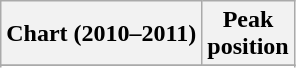<table class="wikitable sortable plainrowheaders" style="text-align:center">
<tr>
<th scope="col">Chart (2010–2011)</th>
<th scope="col">Peak<br>position</th>
</tr>
<tr>
</tr>
<tr>
</tr>
<tr>
</tr>
<tr>
</tr>
</table>
